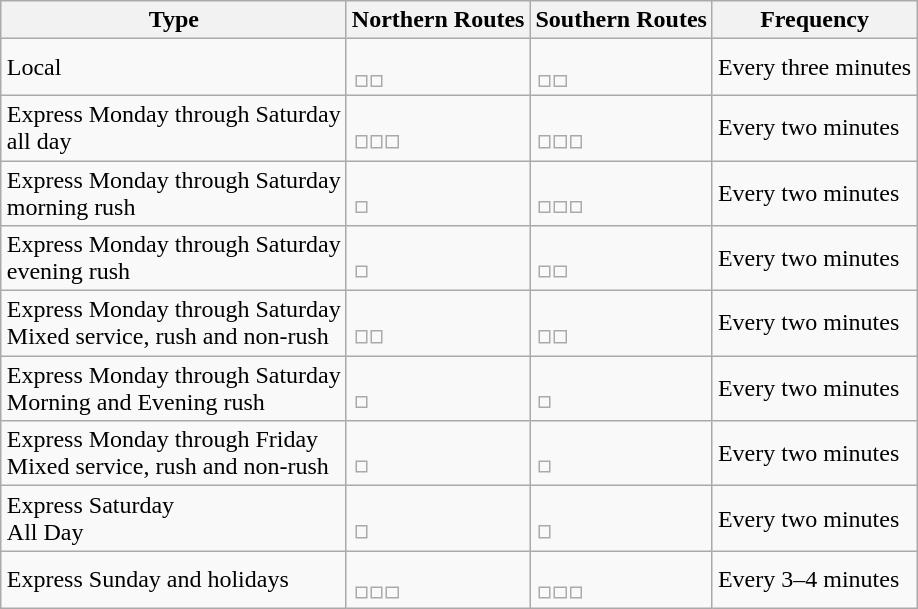<table class="wikitable" style="margin-left: auto; margin-right: auto; border: none;">
<tr>
<th>Type</th>
<th>Northern Routes</th>
<th>Southern Routes</th>
<th>Frequency</th>
</tr>
<tr>
<td>Local</td>
<td><br><table style="border:0px;">
<tr>
<td></td>
<td></td>
</tr>
</table>
</td>
<td><br><table style="border:0px;">
<tr>
<td></td>
<td></td>
</tr>
</table>
</td>
<td>Every three minutes</td>
</tr>
<tr>
<td>Express Monday through Saturday<br>all day</td>
<td><br><table style="border:0px;">
<tr>
<td></td>
<td></td>
<td></td>
</tr>
</table>
</td>
<td><br><table style="border:0px;">
<tr>
<td></td>
<td></td>
<td></td>
</tr>
</table>
</td>
<td>Every two minutes</td>
</tr>
<tr>
<td>Express Monday through Saturday<br>morning rush</td>
<td><br><table style="border:0px;">
<tr>
<td></td>
</tr>
</table>
</td>
<td><br><table style="border:0px;">
<tr>
<td></td>
<td></td>
<td></td>
</tr>
</table>
</td>
<td>Every two minutes</td>
</tr>
<tr>
<td>Express Monday through Saturday<br>evening rush</td>
<td><br><table style="border:0px;">
<tr>
<td></td>
</tr>
</table>
</td>
<td><br><table style="border:0px;">
<tr>
<td></td>
<td></td>
</tr>
</table>
</td>
<td>Every two minutes</td>
</tr>
<tr>
<td>Express Monday through Saturday<br>Mixed service, rush and non-rush</td>
<td><br><table style="border:0px;">
<tr>
<td></td>
<td></td>
</tr>
</table>
</td>
<td><br><table style="border:0px;">
<tr>
<td></td>
<td></td>
</tr>
</table>
</td>
<td>Every two minutes</td>
</tr>
<tr>
<td>Express Monday through Saturday<br>Morning and Evening rush</td>
<td><br><table style="border:0px;">
<tr>
<td></td>
</tr>
</table>
</td>
<td><br><table style="border:0px;">
<tr>
<td></td>
</tr>
</table>
</td>
<td>Every two minutes</td>
</tr>
<tr>
<td>Express Monday through Friday<br>Mixed service, rush and non-rush</td>
<td><br><table style="border:0px;">
<tr>
<td></td>
</tr>
</table>
</td>
<td><br><table style="border:0px;">
<tr>
<td></td>
</tr>
</table>
</td>
<td>Every two minutes</td>
</tr>
<tr>
<td>Express Saturday<br>All Day</td>
<td><br><table style="border:0px;">
<tr>
<td></td>
</tr>
</table>
</td>
<td><br><table style="border:0px;">
<tr>
<td></td>
</tr>
</table>
</td>
<td>Every two minutes</td>
</tr>
<tr>
<td>Express Sunday and holidays</td>
<td><br><table style="border:0px;">
<tr>
<td></td>
<td></td>
<td></td>
</tr>
</table>
</td>
<td><br><table style="border:0px;">
<tr>
<td></td>
<td></td>
<td></td>
</tr>
</table>
</td>
<td>Every 3–4 minutes</td>
</tr>
</table>
